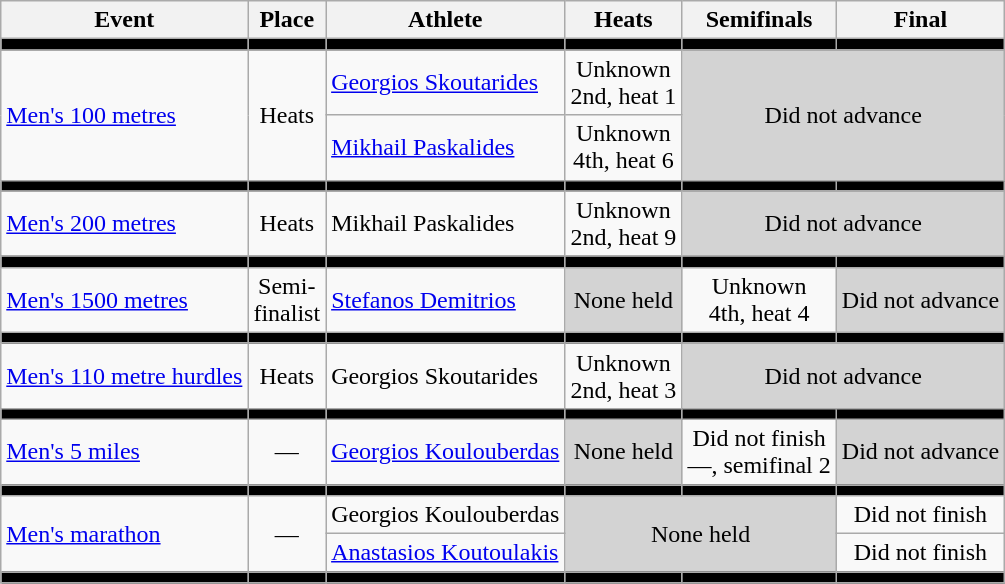<table class=wikitable>
<tr>
<th>Event</th>
<th>Place</th>
<th>Athlete</th>
<th>Heats</th>
<th>Semifinals</th>
<th>Final</th>
</tr>
<tr bgcolor=black>
<td></td>
<td></td>
<td></td>
<td></td>
<td></td>
<td></td>
</tr>
<tr align=center>
<td rowspan=2 align=left><a href='#'>Men's 100 metres</a></td>
<td rowspan=2>Heats</td>
<td align=left><a href='#'>Georgios Skoutarides</a></td>
<td>Unknown <br> 2nd, heat 1</td>
<td colspan=2 rowspan=2 bgcolor=lightgray>Did not advance</td>
</tr>
<tr align=center>
<td align=left><a href='#'>Mikhail Paskalides</a></td>
<td>Unknown <br> 4th, heat 6</td>
</tr>
<tr bgcolor=black>
<td></td>
<td></td>
<td></td>
<td></td>
<td></td>
<td></td>
</tr>
<tr align=center>
<td align=left><a href='#'>Men's 200 metres</a></td>
<td>Heats</td>
<td align=left>Mikhail Paskalides</td>
<td>Unknown <br> 2nd, heat 9</td>
<td colspan=2 bgcolor=lightgray>Did not advance</td>
</tr>
<tr bgcolor=black>
<td></td>
<td></td>
<td></td>
<td></td>
<td></td>
<td></td>
</tr>
<tr align=center>
<td align=left><a href='#'>Men's 1500 metres</a></td>
<td>Semi-<br>finalist</td>
<td align=left><a href='#'>Stefanos Demitrios</a></td>
<td bgcolor=lightgray>None held</td>
<td>Unknown <br> 4th, heat 4</td>
<td bgcolor=lightgray>Did not advance</td>
</tr>
<tr bgcolor=black>
<td></td>
<td></td>
<td></td>
<td></td>
<td></td>
<td></td>
</tr>
<tr align=center>
<td align=left><a href='#'>Men's 110 metre hurdles</a></td>
<td>Heats</td>
<td align=left>Georgios Skoutarides</td>
<td>Unknown <br> 2nd, heat 3</td>
<td colspan=2 bgcolor=lightgray>Did not advance</td>
</tr>
<tr bgcolor=black>
<td></td>
<td></td>
<td></td>
<td></td>
<td></td>
<td></td>
</tr>
<tr align=center>
<td align=left><a href='#'>Men's 5 miles</a></td>
<td>—</td>
<td align=left><a href='#'>Georgios Koulouberdas</a></td>
<td bgcolor=lightgray>None held</td>
<td>Did not finish <br> —, semifinal 2</td>
<td bgcolor=lightgray>Did not advance</td>
</tr>
<tr bgcolor=black>
<td></td>
<td></td>
<td></td>
<td></td>
<td></td>
<td></td>
</tr>
<tr align=center>
<td rowspan=2 align=left><a href='#'>Men's marathon</a></td>
<td rowspan=2>—</td>
<td align=left>Georgios Koulouberdas</td>
<td rowspan=2 colspan=2 bgcolor=lightgray>None held</td>
<td>Did not finish</td>
</tr>
<tr align=center>
<td align=left><a href='#'>Anastasios Koutoulakis</a></td>
<td>Did not finish</td>
</tr>
<tr bgcolor=black>
<td></td>
<td></td>
<td></td>
<td></td>
<td></td>
<td></td>
</tr>
</table>
